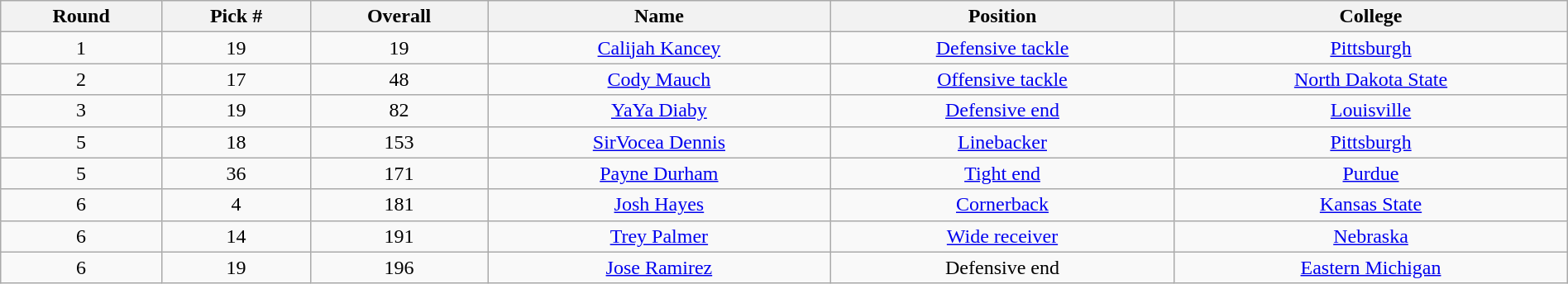<table class="wikitable sortable sortable" style="width: 100%; text-align:center">
<tr>
<th>Round</th>
<th>Pick #</th>
<th>Overall</th>
<th>Name</th>
<th>Position</th>
<th>College</th>
</tr>
<tr>
<td>1</td>
<td>19</td>
<td>19</td>
<td><a href='#'>Calijah Kancey</a></td>
<td><a href='#'>Defensive tackle</a></td>
<td><a href='#'>Pittsburgh</a></td>
</tr>
<tr>
<td>2</td>
<td>17</td>
<td>48</td>
<td><a href='#'>Cody Mauch</a></td>
<td><a href='#'>Offensive tackle</a></td>
<td><a href='#'>North Dakota State</a></td>
</tr>
<tr>
<td>3</td>
<td>19</td>
<td>82</td>
<td><a href='#'>YaYa Diaby</a></td>
<td><a href='#'>Defensive end</a></td>
<td><a href='#'>Louisville</a></td>
</tr>
<tr>
<td>5</td>
<td>18</td>
<td>153</td>
<td><a href='#'>SirVocea Dennis</a></td>
<td><a href='#'>Linebacker</a></td>
<td><a href='#'>Pittsburgh</a></td>
</tr>
<tr>
<td>5</td>
<td>36</td>
<td>171</td>
<td><a href='#'>Payne Durham</a></td>
<td><a href='#'>Tight end</a></td>
<td><a href='#'>Purdue</a></td>
</tr>
<tr>
<td>6</td>
<td>4</td>
<td>181</td>
<td><a href='#'>Josh Hayes</a></td>
<td><a href='#'>Cornerback</a></td>
<td><a href='#'>Kansas State</a></td>
</tr>
<tr>
<td>6</td>
<td>14</td>
<td>191</td>
<td><a href='#'>Trey Palmer</a></td>
<td><a href='#'>Wide receiver</a></td>
<td><a href='#'>Nebraska</a></td>
</tr>
<tr>
<td>6</td>
<td>19</td>
<td>196</td>
<td><a href='#'>Jose Ramirez</a></td>
<td>Defensive end</td>
<td><a href='#'>Eastern Michigan</a></td>
</tr>
</table>
